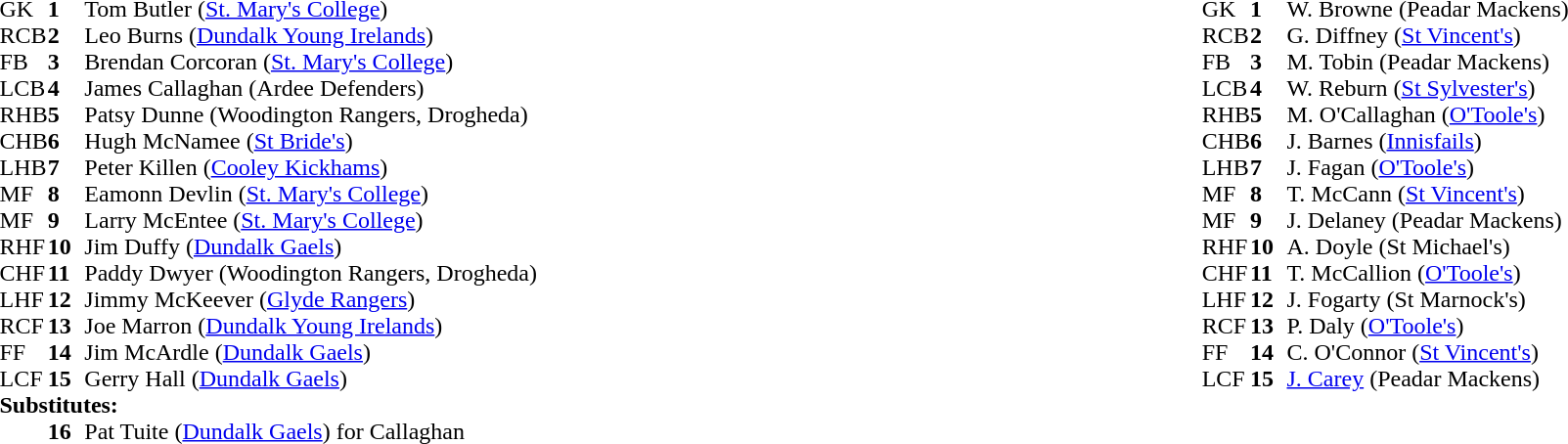<table style="width:100%;">
<tr>
<td style="vertical-align:top; width:50%"><br><table cellspacing="0" cellpadding="0">
<tr>
<th width="25"></th>
<th width="25"></th>
</tr>
<tr>
<td>GK</td>
<td><strong>1</strong></td>
<td>Tom Butler (<a href='#'>St. Mary's College</a>)</td>
</tr>
<tr>
<td>RCB</td>
<td><strong>2</strong></td>
<td>Leo Burns (<a href='#'>Dundalk Young Irelands</a>)</td>
</tr>
<tr>
<td>FB</td>
<td><strong>3</strong></td>
<td>Brendan Corcoran (<a href='#'>St. Mary's College</a>)</td>
</tr>
<tr>
<td>LCB</td>
<td><strong>4</strong></td>
<td>James Callaghan (Ardee Defenders)</td>
</tr>
<tr>
<td>RHB</td>
<td><strong>5</strong></td>
<td>Patsy Dunne (Woodington Rangers, Drogheda)</td>
</tr>
<tr>
<td>CHB</td>
<td><strong>6</strong></td>
<td>Hugh McNamee (<a href='#'>St Bride's</a>)</td>
</tr>
<tr>
<td>LHB</td>
<td><strong>7</strong></td>
<td>Peter Killen (<a href='#'>Cooley Kickhams</a>)</td>
</tr>
<tr>
<td>MF</td>
<td><strong>8</strong></td>
<td>Eamonn Devlin (<a href='#'>St. Mary's College</a>)</td>
</tr>
<tr>
<td>MF</td>
<td><strong>9</strong></td>
<td>Larry McEntee (<a href='#'>St. Mary's College</a>)</td>
</tr>
<tr>
<td>RHF</td>
<td><strong>10</strong></td>
<td>Jim Duffy (<a href='#'>Dundalk Gaels</a>)</td>
</tr>
<tr>
<td>CHF</td>
<td><strong>11</strong></td>
<td>Paddy Dwyer (Woodington Rangers, Drogheda)</td>
</tr>
<tr>
<td>LHF</td>
<td><strong>12</strong></td>
<td>Jimmy McKeever (<a href='#'>Glyde Rangers</a>)</td>
</tr>
<tr>
<td>RCF</td>
<td><strong>13</strong></td>
<td>Joe Marron (<a href='#'>Dundalk Young Irelands</a>)</td>
</tr>
<tr>
<td>FF</td>
<td><strong>14</strong></td>
<td>Jim McArdle (<a href='#'>Dundalk Gaels</a>)</td>
</tr>
<tr>
<td>LCF</td>
<td><strong>15</strong></td>
<td>Gerry Hall (<a href='#'>Dundalk Gaels</a>)</td>
</tr>
<tr>
<td colspan=3><strong>Substitutes:</strong></td>
</tr>
<tr>
<td></td>
<td><strong>16</strong></td>
<td>Pat Tuite (<a href='#'>Dundalk Gaels</a>) for Callaghan</td>
</tr>
<tr>
</tr>
</table>
</td>
<td style="vertical-align:top; width:50%"><br><table cellspacing="0" cellpadding="0" style="margin:auto">
<tr>
<th width="25"></th>
<th width="25"></th>
</tr>
<tr>
<td>GK</td>
<td><strong>1</strong></td>
<td>W. Browne (Peadar Mackens)</td>
</tr>
<tr>
<td>RCB</td>
<td><strong>2</strong></td>
<td>G. Diffney (<a href='#'>St Vincent's</a>)</td>
</tr>
<tr>
<td>FB</td>
<td><strong>3</strong></td>
<td>M. Tobin (Peadar Mackens)</td>
</tr>
<tr>
<td>LCB</td>
<td><strong>4</strong></td>
<td>W. Reburn (<a href='#'>St Sylvester's</a>)</td>
</tr>
<tr>
<td>RHB</td>
<td><strong>5</strong></td>
<td>M. O'Callaghan (<a href='#'>O'Toole's</a>)</td>
</tr>
<tr>
<td>CHB</td>
<td><strong>6</strong></td>
<td>J. Barnes (<a href='#'>Innisfails</a>)</td>
</tr>
<tr>
<td>LHB</td>
<td><strong>7</strong></td>
<td>J. Fagan (<a href='#'>O'Toole's</a>)</td>
</tr>
<tr>
<td>MF</td>
<td><strong>8</strong></td>
<td>T. McCann (<a href='#'>St Vincent's</a>)</td>
</tr>
<tr>
<td>MF</td>
<td><strong>9</strong></td>
<td>J. Delaney (Peadar Mackens)</td>
</tr>
<tr>
<td>RHF</td>
<td><strong>10</strong></td>
<td>A. Doyle (St Michael's)</td>
</tr>
<tr>
<td>CHF</td>
<td><strong>11</strong></td>
<td>T. McCallion (<a href='#'>O'Toole's</a>)</td>
</tr>
<tr>
<td>LHF</td>
<td><strong>12</strong></td>
<td>J. Fogarty (St Marnock's)</td>
</tr>
<tr>
<td>RCF</td>
<td><strong>13</strong></td>
<td>P. Daly (<a href='#'>O'Toole's</a>)</td>
</tr>
<tr>
<td>FF</td>
<td><strong>14</strong></td>
<td>C. O'Connor (<a href='#'>St Vincent's</a>)</td>
</tr>
<tr>
<td>LCF</td>
<td><strong>15</strong></td>
<td><a href='#'>J. Carey</a> (Peadar Mackens)</td>
</tr>
</table>
</td>
</tr>
</table>
